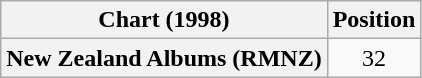<table class="wikitable plainrowheaders" style="text-align:center">
<tr>
<th scope="col">Chart (1998)</th>
<th scope="col">Position</th>
</tr>
<tr>
<th scope="row">New Zealand Albums (RMNZ)</th>
<td>32</td>
</tr>
</table>
